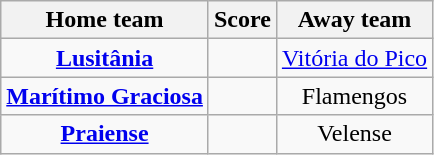<table class="wikitable" style="text-align: center">
<tr>
<th>Home team</th>
<th>Score</th>
<th>Away team</th>
</tr>
<tr>
<td><strong><a href='#'>Lusitânia</a></strong> </td>
<td></td>
<td><a href='#'>Vitória do Pico</a> </td>
</tr>
<tr>
<td><strong><a href='#'>Marítimo Graciosa</a></strong> </td>
<td></td>
<td>Flamengos </td>
</tr>
<tr>
<td><strong><a href='#'>Praiense</a></strong> </td>
<td></td>
<td>Velense </td>
</tr>
</table>
